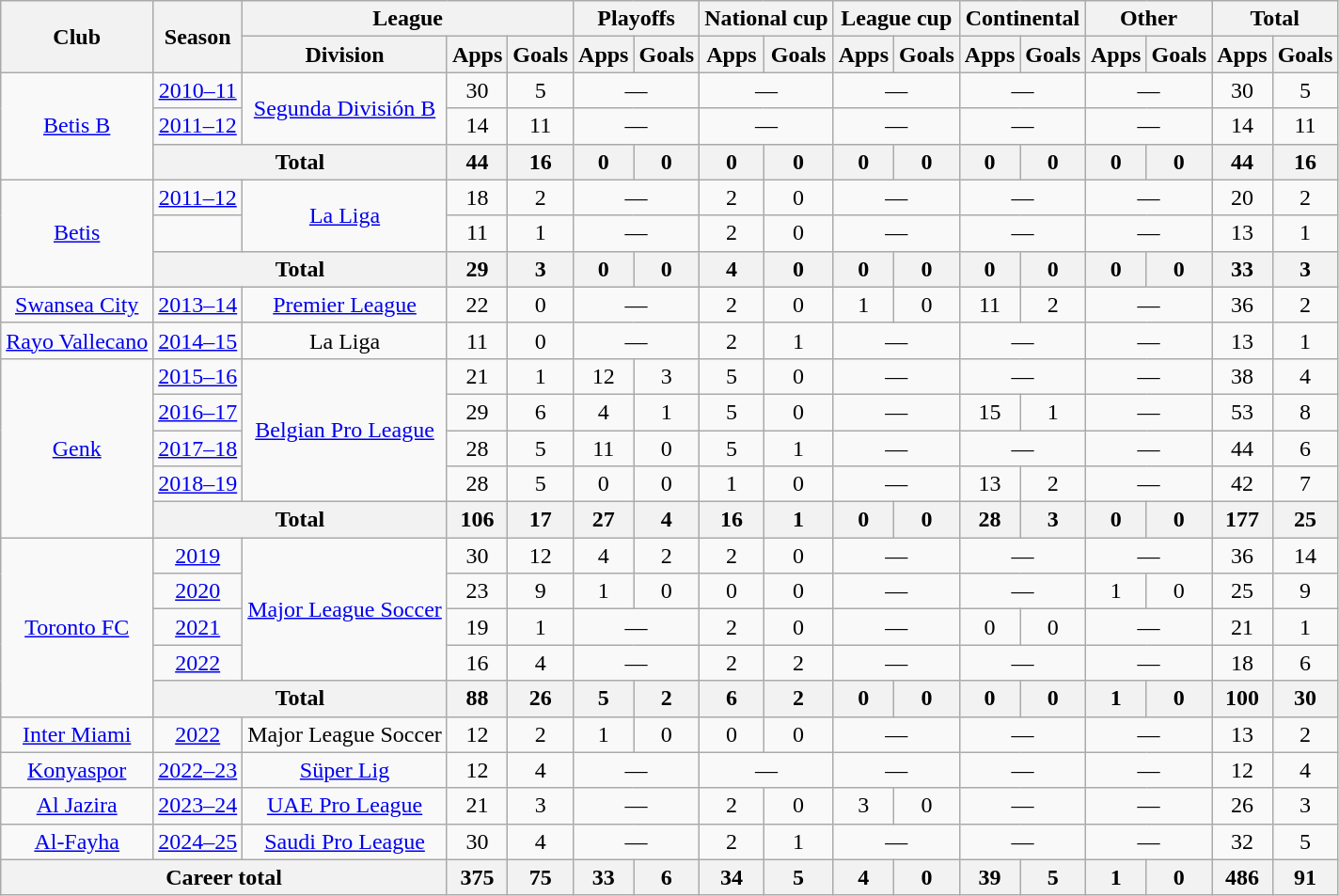<table class="wikitable" style="text-align: center">
<tr>
<th rowspan=2>Club</th>
<th rowspan=2>Season</th>
<th colspan=3>League</th>
<th colspan=2>Playoffs</th>
<th colspan=2>National cup</th>
<th colspan=2>League cup</th>
<th colspan=2>Continental</th>
<th colspan=2>Other</th>
<th colspan=2>Total</th>
</tr>
<tr>
<th>Division</th>
<th>Apps</th>
<th>Goals</th>
<th>Apps</th>
<th>Goals</th>
<th>Apps</th>
<th>Goals</th>
<th>Apps</th>
<th>Goals</th>
<th>Apps</th>
<th>Goals</th>
<th>Apps</th>
<th>Goals</th>
<th>Apps</th>
<th>Goals</th>
</tr>
<tr>
<td rowspan=3><a href='#'>Betis B</a></td>
<td><a href='#'>2010–11</a></td>
<td rowspan=2><a href='#'>Segunda División B</a></td>
<td>30</td>
<td>5</td>
<td colspan=2>—</td>
<td colspan=2>—</td>
<td colspan=2>—</td>
<td colspan=2>—</td>
<td colspan=2>—</td>
<td>30</td>
<td>5</td>
</tr>
<tr>
<td><a href='#'>2011–12</a></td>
<td>14</td>
<td>11</td>
<td colspan=2>—</td>
<td colspan=2>—</td>
<td colspan=2>—</td>
<td colspan=2>—</td>
<td colspan=2>—</td>
<td>14</td>
<td>11</td>
</tr>
<tr>
<th colspan=2>Total</th>
<th>44</th>
<th>16</th>
<th>0</th>
<th>0</th>
<th>0</th>
<th>0</th>
<th>0</th>
<th>0</th>
<th>0</th>
<th>0</th>
<th>0</th>
<th>0</th>
<th>44</th>
<th>16</th>
</tr>
<tr>
<td rowspan=3><a href='#'>Betis</a></td>
<td><a href='#'>2011–12</a></td>
<td rowspan=2><a href='#'>La Liga</a></td>
<td>18</td>
<td>2</td>
<td colspan=2>—</td>
<td>2</td>
<td>0</td>
<td colspan=2>—</td>
<td colspan=2>—</td>
<td colspan=2>—</td>
<td>20</td>
<td>2</td>
</tr>
<tr>
<td></td>
<td>11</td>
<td>1</td>
<td colspan=2>—</td>
<td>2</td>
<td>0</td>
<td colspan=2>—</td>
<td colspan=2>—</td>
<td colspan=2>—</td>
<td>13</td>
<td>1</td>
</tr>
<tr>
<th colspan=2>Total</th>
<th>29</th>
<th>3</th>
<th>0</th>
<th>0</th>
<th>4</th>
<th>0</th>
<th>0</th>
<th>0</th>
<th>0</th>
<th>0</th>
<th>0</th>
<th>0</th>
<th>33</th>
<th>3</th>
</tr>
<tr>
<td><a href='#'>Swansea City</a></td>
<td><a href='#'>2013–14</a></td>
<td><a href='#'>Premier League</a></td>
<td>22</td>
<td>0</td>
<td colspan=2>—</td>
<td>2</td>
<td>0</td>
<td>1</td>
<td>0</td>
<td>11</td>
<td>2</td>
<td colspan=2>—</td>
<td>36</td>
<td>2</td>
</tr>
<tr>
<td><a href='#'>Rayo Vallecano</a></td>
<td><a href='#'>2014–15</a></td>
<td>La Liga</td>
<td>11</td>
<td>0</td>
<td colspan=2>—</td>
<td>2</td>
<td>1</td>
<td colspan=2>—</td>
<td colspan=2>—</td>
<td colspan=2>—</td>
<td>13</td>
<td>1</td>
</tr>
<tr>
<td rowspan=5><a href='#'>Genk</a></td>
<td><a href='#'>2015–16</a></td>
<td rowspan=4><a href='#'>Belgian Pro League</a></td>
<td>21</td>
<td>1</td>
<td>12</td>
<td>3</td>
<td>5</td>
<td>0</td>
<td colspan=2>—</td>
<td colspan=2>—</td>
<td colspan=2>—</td>
<td>38</td>
<td>4</td>
</tr>
<tr>
<td><a href='#'>2016–17</a></td>
<td>29</td>
<td>6</td>
<td>4</td>
<td>1</td>
<td>5</td>
<td>0</td>
<td colspan=2>—</td>
<td>15</td>
<td>1</td>
<td colspan=2>—</td>
<td>53</td>
<td>8</td>
</tr>
<tr>
<td><a href='#'>2017–18</a></td>
<td>28</td>
<td>5</td>
<td>11</td>
<td>0</td>
<td>5</td>
<td>1</td>
<td colspan=2>—</td>
<td colspan=2>—</td>
<td colspan=2>—</td>
<td>44</td>
<td>6</td>
</tr>
<tr>
<td><a href='#'>2018–19</a></td>
<td>28</td>
<td>5</td>
<td>0</td>
<td>0</td>
<td>1</td>
<td>0</td>
<td colspan=2>—</td>
<td>13</td>
<td>2</td>
<td colspan=2>—</td>
<td>42</td>
<td>7</td>
</tr>
<tr>
<th colspan=2>Total</th>
<th>106</th>
<th>17</th>
<th>27</th>
<th>4</th>
<th>16</th>
<th>1</th>
<th>0</th>
<th>0</th>
<th>28</th>
<th>3</th>
<th>0</th>
<th>0</th>
<th>177</th>
<th>25</th>
</tr>
<tr>
<td rowspan=5><a href='#'>Toronto FC</a></td>
<td><a href='#'>2019</a></td>
<td rowspan=4><a href='#'>Major League Soccer</a></td>
<td>30</td>
<td>12</td>
<td>4</td>
<td>2</td>
<td>2</td>
<td>0</td>
<td colspan=2>—</td>
<td colspan=2>—</td>
<td colspan=2>—</td>
<td>36</td>
<td>14</td>
</tr>
<tr>
<td><a href='#'>2020</a></td>
<td>23</td>
<td>9</td>
<td>1</td>
<td>0</td>
<td>0</td>
<td>0</td>
<td colspan=2>—</td>
<td colspan=2>—</td>
<td>1</td>
<td>0</td>
<td>25</td>
<td>9</td>
</tr>
<tr>
<td><a href='#'>2021</a></td>
<td>19</td>
<td>1</td>
<td colspan=2>—</td>
<td>2</td>
<td>0</td>
<td colspan=2>—</td>
<td>0</td>
<td>0</td>
<td colspan=2>—</td>
<td>21</td>
<td>1</td>
</tr>
<tr>
<td><a href='#'>2022</a></td>
<td>16</td>
<td>4</td>
<td colspan=2>—</td>
<td>2</td>
<td>2</td>
<td colspan=2>—</td>
<td colspan=2>—</td>
<td colspan=2>—</td>
<td>18</td>
<td>6</td>
</tr>
<tr>
<th colspan=2>Total</th>
<th>88</th>
<th>26</th>
<th>5</th>
<th>2</th>
<th>6</th>
<th>2</th>
<th>0</th>
<th>0</th>
<th>0</th>
<th>0</th>
<th>1</th>
<th>0</th>
<th>100</th>
<th>30</th>
</tr>
<tr>
<td><a href='#'>Inter Miami</a></td>
<td><a href='#'>2022</a></td>
<td>Major League Soccer</td>
<td>12</td>
<td>2</td>
<td>1</td>
<td>0</td>
<td>0</td>
<td>0</td>
<td colspan=2>—</td>
<td colspan=2>—</td>
<td colspan=2>—</td>
<td>13</td>
<td>2</td>
</tr>
<tr>
<td><a href='#'>Konyaspor</a></td>
<td><a href='#'>2022–23</a></td>
<td><a href='#'>Süper Lig</a></td>
<td>12</td>
<td>4</td>
<td colspan=2>—</td>
<td colspan=2>—</td>
<td colspan=2>—</td>
<td colspan=2>—</td>
<td colspan=2>—</td>
<td>12</td>
<td>4</td>
</tr>
<tr>
<td><a href='#'>Al Jazira</a></td>
<td><a href='#'>2023–24</a></td>
<td><a href='#'>UAE Pro League</a></td>
<td>21</td>
<td>3</td>
<td colspan=2>—</td>
<td>2</td>
<td>0</td>
<td>3</td>
<td>0</td>
<td colspan=2>—</td>
<td colspan=2>—</td>
<td>26</td>
<td>3</td>
</tr>
<tr>
<td><a href='#'>Al-Fayha</a></td>
<td><a href='#'>2024–25</a></td>
<td><a href='#'>Saudi Pro League</a></td>
<td>30</td>
<td>4</td>
<td colspan=2>—</td>
<td>2</td>
<td>1</td>
<td colspan=2>—</td>
<td colspan=2>—</td>
<td colspan=2>—</td>
<td>32</td>
<td>5</td>
</tr>
<tr>
<th colspan=3>Career total</th>
<th>375</th>
<th>75</th>
<th>33</th>
<th>6</th>
<th>34</th>
<th>5</th>
<th>4</th>
<th>0</th>
<th>39</th>
<th>5</th>
<th>1</th>
<th>0</th>
<th>486</th>
<th>91</th>
</tr>
</table>
